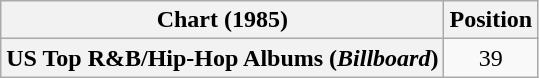<table class="wikitable plainrowheaders" style="text-align:center">
<tr>
<th scope="col">Chart (1985)</th>
<th scope="col">Position</th>
</tr>
<tr>
<th scope="row">US Top R&B/Hip-Hop Albums (<em>Billboard</em>)</th>
<td>39</td>
</tr>
</table>
